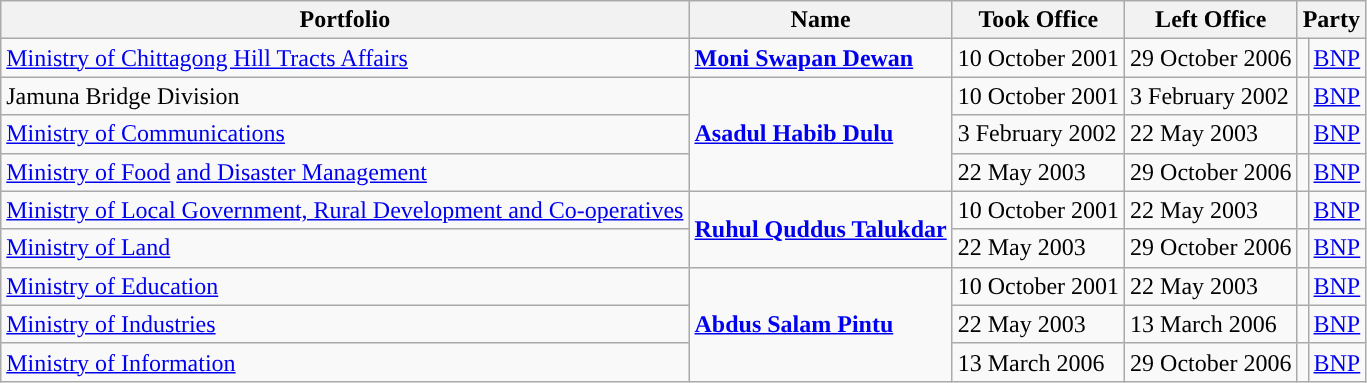<table class="wikitable sortable">
<tr>
<th>Portfolio</th>
<th>Name</th>
<th>Took Office</th>
<th>Left Office</th>
<th colspan="2">Party</th>
</tr>
<tr>
<td><a href='#'>Ministry of Chittagong Hill Tracts Affairs</a></td>
<td><strong><a href='#'>Moni Swapan Dewan</a></strong></td>
<td>10 October 2001</td>
<td>29 October 2006</td>
<td style="background-color:"></td>
<td><a href='#'>BNP</a></td>
</tr>
<tr>
<td>Jamuna Bridge Division</td>
<td rowspan="3"><strong><a href='#'>Asadul Habib Dulu</a></strong></td>
<td>10 October 2001</td>
<td>3 February 2002</td>
<td style="background-color:"></td>
<td><a href='#'>BNP</a></td>
</tr>
<tr>
<td><a href='#'>Ministry of Communications</a></td>
<td>3 February 2002</td>
<td>22 May 2003</td>
<td style="background-color:"></td>
<td><a href='#'>BNP</a></td>
</tr>
<tr>
<td><a href='#'>Ministry of Food</a> <a href='#'>and Disaster Management</a></td>
<td>22 May 2003</td>
<td>29 October 2006</td>
<td style="background-color:"></td>
<td><a href='#'>BNP</a></td>
</tr>
<tr>
<td><a href='#'>Ministry of Local Government, Rural Development and Co-operatives</a></td>
<td rowspan="2"><strong><a href='#'>Ruhul Quddus Talukdar</a></strong></td>
<td>10 October 2001</td>
<td>22 May 2003</td>
<td style="background-color:"></td>
<td><a href='#'>BNP</a></td>
</tr>
<tr>
<td><a href='#'>Ministry of Land</a></td>
<td>22 May 2003</td>
<td>29 October 2006</td>
<td style="background-color:"></td>
<td><a href='#'>BNP</a></td>
</tr>
<tr>
<td><a href='#'>Ministry of Education</a></td>
<td rowspan="3"><strong><a href='#'>Abdus Salam Pintu</a></strong></td>
<td>10 October 2001</td>
<td>22 May 2003</td>
<td style="background-color:"></td>
<td><a href='#'>BNP</a></td>
</tr>
<tr>
<td><a href='#'>Ministry of Industries</a></td>
<td>22 May 2003</td>
<td>13 March 2006</td>
<td style="background-color:"></td>
<td><a href='#'>BNP</a></td>
</tr>
<tr>
<td><a href='#'>Ministry of Information</a></td>
<td>13 March 2006</td>
<td>29 October 2006</td>
<td style="background-color:"></td>
<td><a href='#'>BNP</a></td>
</tr>
</table>
